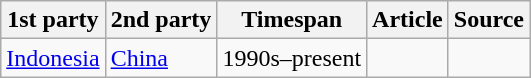<table class="wikitable">
<tr>
<th>1st party</th>
<th>2nd party</th>
<th>Timespan</th>
<th>Article</th>
<th class="unsortable">Source</th>
</tr>
<tr>
<td> <a href='#'>Indonesia</a></td>
<td> <a href='#'>China</a></td>
<td>1990s–present</td>
<td></td>
<td></td>
</tr>
</table>
